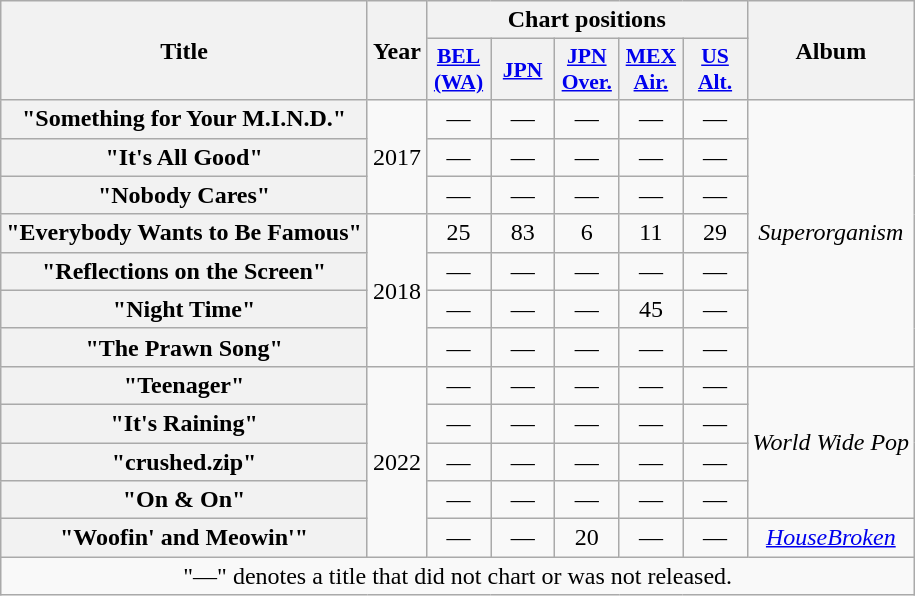<table class="wikitable plainrowheaders" style="text-align:center">
<tr>
<th rowspan="2">Title</th>
<th rowspan="2">Year</th>
<th colspan="5">Chart positions</th>
<th rowspan="2">Album</th>
</tr>
<tr>
<th scope="col" style="width:2.5em;font-size:90%;"><a href='#'>BEL<br>(WA)</a><br></th>
<th scope="col" style="width:2.5em;font-size:90%;"><a href='#'>JPN</a><br></th>
<th scope="col" style="width:2.5em;font-size:90%;"><a href='#'>JPN<br>Over.</a><br></th>
<th scope="col" style="width:2.5em;font-size:90%;"><a href='#'>MEX<br>Air.</a><br></th>
<th scope="col" style="width:2.5em;font-size:90%;"><a href='#'>US<br>Alt.</a><br></th>
</tr>
<tr>
<th scope="row">"Something for Your M.I.N.D."</th>
<td rowspan="3">2017</td>
<td>—</td>
<td>—</td>
<td>—</td>
<td>—</td>
<td>—</td>
<td rowspan="7"><em>Superorganism</em></td>
</tr>
<tr>
<th scope="row">"It's All Good"</th>
<td>—</td>
<td>—</td>
<td>—</td>
<td>—</td>
<td>—</td>
</tr>
<tr>
<th scope="row">"Nobody Cares"</th>
<td>—</td>
<td>—</td>
<td>—</td>
<td>—</td>
<td>—</td>
</tr>
<tr>
<th scope="row">"Everybody Wants to Be Famous"</th>
<td rowspan="4">2018</td>
<td>25</td>
<td>83</td>
<td>6</td>
<td>11</td>
<td>29</td>
</tr>
<tr>
<th scope="row">"Reflections on the Screen"</th>
<td>—</td>
<td>—</td>
<td>—</td>
<td>—</td>
<td>—</td>
</tr>
<tr>
<th scope="row">"Night Time"</th>
<td>—</td>
<td>—</td>
<td>—</td>
<td>45</td>
<td>—</td>
</tr>
<tr>
<th scope="row">"The Prawn Song"</th>
<td>—</td>
<td>—</td>
<td>—</td>
<td>—</td>
<td>—</td>
</tr>
<tr>
<th scope="row">"Teenager"<br></th>
<td rowspan="5">2022</td>
<td>—</td>
<td>—</td>
<td>—</td>
<td>—</td>
<td>—</td>
<td rowspan="4"><em>World Wide Pop</em></td>
</tr>
<tr>
<th scope="row">"It's Raining"<br></th>
<td>—</td>
<td>—</td>
<td>—</td>
<td>—</td>
<td>—</td>
</tr>
<tr>
<th scope="row">"crushed.zip"</th>
<td>—</td>
<td>—</td>
<td>—</td>
<td>—</td>
<td>—</td>
</tr>
<tr>
<th scope="row">"On & On"</th>
<td>—</td>
<td>—</td>
<td>—</td>
<td>—</td>
<td>—</td>
</tr>
<tr>
<th scope="row">"Woofin' and Meowin'"</th>
<td>—</td>
<td>—</td>
<td>20</td>
<td>—</td>
<td>—</td>
<td><em><a href='#'>HouseBroken</a></em></td>
</tr>
<tr>
<td colspan="9">"—" denotes a title that did not chart or was not released.</td>
</tr>
</table>
